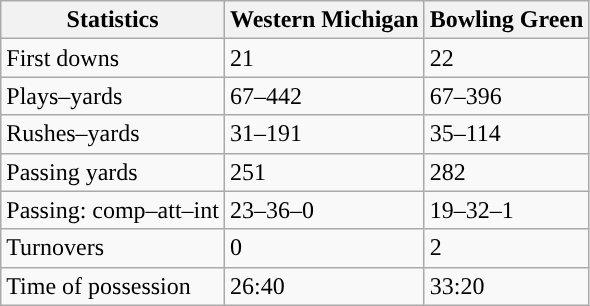<table class="wikitable" style="float:left">
<tr>
<th>Statistics</th>
<th>Western Michigan</th>
<th>Bowling Green</th>
</tr>
<tr>
<td>First downs</td>
<td>21</td>
<td>22</td>
</tr>
<tr>
<td>Plays–yards</td>
<td>67–442</td>
<td>67–396</td>
</tr>
<tr>
<td>Rushes–yards</td>
<td>31–191</td>
<td>35–114</td>
</tr>
<tr>
<td>Passing yards</td>
<td>251</td>
<td>282</td>
</tr>
<tr>
<td>Passing: comp–att–int</td>
<td>23–36–0</td>
<td>19–32–1</td>
</tr>
<tr>
<td>Turnovers</td>
<td>0</td>
<td>2</td>
</tr>
<tr>
<td>Time of possession</td>
<td>26:40</td>
<td>33:20</td>
</tr>
</table>
